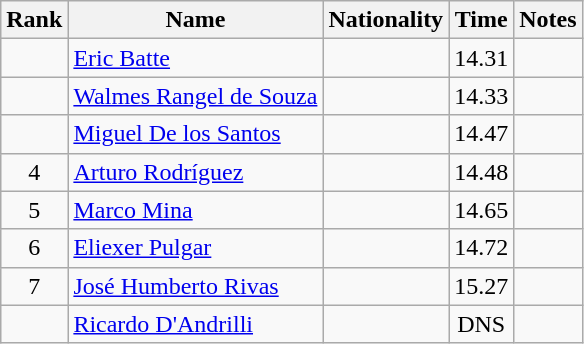<table class="wikitable sortable" style="text-align:center">
<tr>
<th>Rank</th>
<th>Name</th>
<th>Nationality</th>
<th>Time</th>
<th>Notes</th>
</tr>
<tr>
<td align=center></td>
<td align=left><a href='#'>Eric Batte</a></td>
<td align=left></td>
<td>14.31</td>
<td></td>
</tr>
<tr>
<td align=center></td>
<td align=left><a href='#'>Walmes Rangel de Souza</a></td>
<td align=left></td>
<td>14.33</td>
<td></td>
</tr>
<tr>
<td align=center></td>
<td align=left><a href='#'>Miguel De los Santos</a></td>
<td align=left></td>
<td>14.47</td>
<td></td>
</tr>
<tr>
<td align=center>4</td>
<td align=left><a href='#'>Arturo Rodríguez</a></td>
<td align=left></td>
<td>14.48</td>
<td></td>
</tr>
<tr>
<td align=center>5</td>
<td align=left><a href='#'>Marco Mina</a></td>
<td align=left></td>
<td>14.65</td>
<td></td>
</tr>
<tr>
<td align=center>6</td>
<td align=left><a href='#'>Eliexer Pulgar</a></td>
<td align=left></td>
<td>14.72</td>
<td></td>
</tr>
<tr>
<td align=center>7</td>
<td align=left><a href='#'>José Humberto Rivas</a></td>
<td align=left></td>
<td>15.27</td>
<td></td>
</tr>
<tr>
<td align=center></td>
<td align=left><a href='#'>Ricardo D'Andrilli</a></td>
<td align=left></td>
<td>DNS</td>
<td></td>
</tr>
</table>
